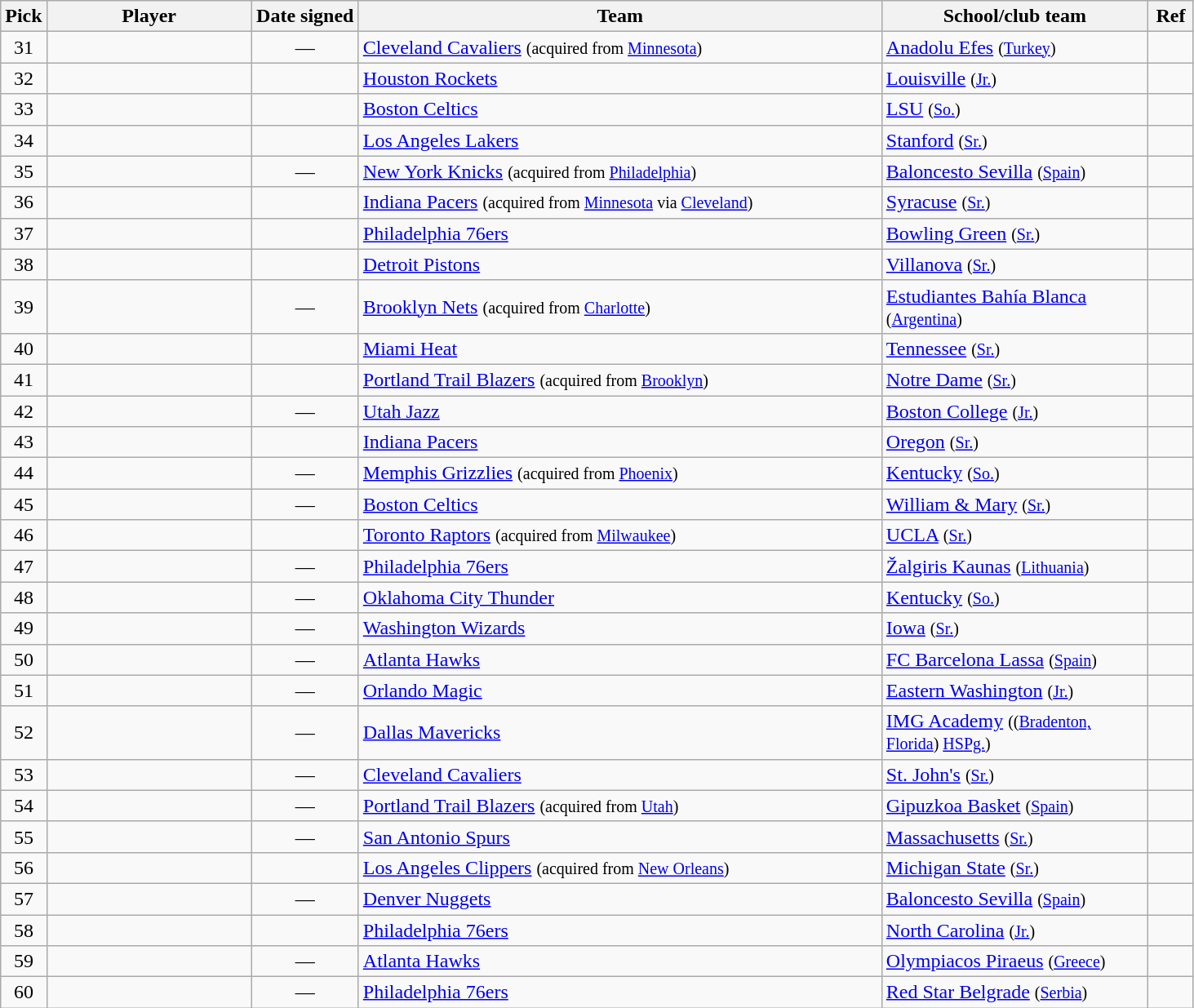<table class="wikitable sortable" style="text-align:left">
<tr>
<th style="width:30px">Pick</th>
<th style="width:160px">Player</th>
<th style="width:80px">Date signed</th>
<th style="width:420px">Team</th>
<th style="width:210px">School/club team</th>
<th class="unsortable" style="width:30px">Ref</th>
</tr>
<tr>
<td align=center>31</td>
<td></td>
<td align=center>—</td>
<td><a href='#'>Cleveland Cavaliers</a> <small>(acquired from <a href='#'>Minnesota</a>)</small></td>
<td><a href='#'>Anadolu Efes</a> <small>(<a href='#'>Turkey</a>)</small></td>
<td align=center></td>
</tr>
<tr>
<td align=center>32</td>
<td></td>
<td align=center></td>
<td><a href='#'>Houston Rockets</a></td>
<td><a href='#'>Louisville</a> <small>(<a href='#'>Jr.</a>)</small></td>
<td align=center></td>
</tr>
<tr>
<td align=center>33</td>
<td></td>
<td align=center></td>
<td><a href='#'>Boston Celtics</a></td>
<td><a href='#'>LSU</a> <small>(<a href='#'>So.</a>)</small></td>
<td align=center></td>
</tr>
<tr>
<td align=center>34</td>
<td></td>
<td align=center></td>
<td><a href='#'>Los Angeles Lakers</a></td>
<td><a href='#'>Stanford</a> <small>(<a href='#'>Sr.</a>)</small></td>
<td align=center></td>
</tr>
<tr>
<td align=center>35</td>
<td></td>
<td align=center>—</td>
<td><a href='#'>New York Knicks</a> <small>(acquired from <a href='#'>Philadelphia</a>)</small></td>
<td><a href='#'>Baloncesto Sevilla</a> <small>(<a href='#'>Spain</a>)</small></td>
<td align=center></td>
</tr>
<tr>
<td align=center>36</td>
<td></td>
<td align=center></td>
<td><a href='#'>Indiana Pacers</a> <small>(acquired from <a href='#'>Minnesota</a> via <a href='#'>Cleveland</a>)</small></td>
<td><a href='#'>Syracuse</a> <small>(<a href='#'>Sr.</a>)</small></td>
<td align=center></td>
</tr>
<tr>
<td align=center>37</td>
<td></td>
<td align=center></td>
<td><a href='#'>Philadelphia 76ers</a></td>
<td><a href='#'>Bowling Green</a> <small>(<a href='#'>Sr.</a>)</small></td>
<td align=center></td>
</tr>
<tr>
<td align=center>38</td>
<td></td>
<td align=center></td>
<td><a href='#'>Detroit Pistons</a></td>
<td><a href='#'>Villanova</a> <small>(<a href='#'>Sr.</a>)</small></td>
<td align=center></td>
</tr>
<tr>
<td align=center>39</td>
<td></td>
<td align=center>—</td>
<td><a href='#'>Brooklyn Nets</a> <small>(acquired from <a href='#'>Charlotte</a>)</small></td>
<td><a href='#'>Estudiantes Bahía Blanca</a> <small>(<a href='#'>Argentina</a>)</small></td>
<td align=center></td>
</tr>
<tr>
<td align=center>40</td>
<td></td>
<td align=center></td>
<td><a href='#'>Miami Heat</a></td>
<td><a href='#'>Tennessee</a> <small>(<a href='#'>Sr.</a>)</small></td>
<td align=center></td>
</tr>
<tr>
<td align=center>41</td>
<td></td>
<td align=center></td>
<td><a href='#'>Portland Trail Blazers</a> <small>(acquired from <a href='#'>Brooklyn</a>)</small></td>
<td><a href='#'>Notre Dame</a> <small>(<a href='#'>Sr.</a>)</small></td>
<td align=center></td>
</tr>
<tr>
<td align=center>42</td>
<td></td>
<td align=center>—</td>
<td><a href='#'>Utah Jazz</a></td>
<td><a href='#'>Boston College</a> <small>(<a href='#'>Jr.</a>)</small></td>
<td align=center></td>
</tr>
<tr>
<td align=center>43</td>
<td></td>
<td align=center></td>
<td><a href='#'>Indiana Pacers</a></td>
<td><a href='#'>Oregon</a> <small>(<a href='#'>Sr.</a>)</small></td>
<td align=center></td>
</tr>
<tr>
<td align=center>44</td>
<td></td>
<td align=center>—</td>
<td><a href='#'>Memphis Grizzlies</a> <small>(acquired from <a href='#'>Phoenix</a>)</small></td>
<td><a href='#'>Kentucky</a> <small>(<a href='#'>So.</a>)</small></td>
<td align=center></td>
</tr>
<tr>
<td align=center>45</td>
<td></td>
<td align=center>—</td>
<td><a href='#'>Boston Celtics</a></td>
<td><a href='#'>William & Mary</a> <small>(<a href='#'>Sr.</a>)</small></td>
<td align=center></td>
</tr>
<tr>
<td align=center>46</td>
<td></td>
<td align=center></td>
<td><a href='#'>Toronto Raptors</a> <small>(acquired from <a href='#'>Milwaukee</a>)</small></td>
<td><a href='#'>UCLA</a> <small>(<a href='#'>Sr.</a>)</small></td>
<td align=center></td>
</tr>
<tr>
<td align=center>47</td>
<td></td>
<td align=center>—</td>
<td><a href='#'>Philadelphia 76ers</a></td>
<td><a href='#'>Žalgiris Kaunas</a> <small>(<a href='#'>Lithuania</a>)</small></td>
<td align=center></td>
</tr>
<tr>
<td align=center>48</td>
<td></td>
<td align=center>—</td>
<td><a href='#'>Oklahoma City Thunder</a></td>
<td><a href='#'>Kentucky</a> <small>(<a href='#'>So.</a>)</small></td>
<td align=center></td>
</tr>
<tr>
<td align=center>49</td>
<td></td>
<td align=center>—</td>
<td><a href='#'>Washington Wizards</a></td>
<td><a href='#'>Iowa</a> <small>(<a href='#'>Sr.</a>)</small></td>
<td align=center></td>
</tr>
<tr>
<td align=center>50</td>
<td></td>
<td align=center>—</td>
<td><a href='#'>Atlanta Hawks</a></td>
<td><a href='#'>FC Barcelona Lassa</a> <small>(<a href='#'>Spain</a>)</small></td>
<td align=center></td>
</tr>
<tr>
<td align=center>51</td>
<td></td>
<td align=center>—</td>
<td><a href='#'>Orlando Magic</a></td>
<td><a href='#'>Eastern Washington</a> <small>(<a href='#'>Jr.</a>)</small></td>
<td align=center></td>
</tr>
<tr>
<td align=center>52</td>
<td></td>
<td align=center>—</td>
<td><a href='#'>Dallas Mavericks</a></td>
<td><a href='#'>IMG Academy</a> <small>((<a href='#'>Bradenton, Florida</a>) <a href='#'>HS</a><a href='#'>Pg.</a>)</small></td>
<td align=center></td>
</tr>
<tr>
<td align=center>53</td>
<td></td>
<td align=center>—</td>
<td><a href='#'>Cleveland Cavaliers</a></td>
<td><a href='#'>St. John's</a> <small>(<a href='#'>Sr.</a>)</small></td>
<td align=center></td>
</tr>
<tr>
<td align=center>54</td>
<td></td>
<td align=center>—</td>
<td><a href='#'>Portland Trail Blazers</a> <small>(acquired from <a href='#'>Utah</a>)</small></td>
<td><a href='#'>Gipuzkoa Basket</a> <small>(<a href='#'>Spain</a>)</small></td>
<td align=center></td>
</tr>
<tr>
<td align=center>55</td>
<td></td>
<td align=center>—</td>
<td><a href='#'>San Antonio Spurs</a></td>
<td><a href='#'>Massachusetts</a> <small>(<a href='#'>Sr.</a>)</small></td>
<td align=center></td>
</tr>
<tr>
<td align=center>56</td>
<td></td>
<td align=center></td>
<td><a href='#'>Los Angeles Clippers</a> <small>(acquired from <a href='#'>New Orleans</a>)</small></td>
<td><a href='#'>Michigan State</a> <small>(<a href='#'>Sr.</a>)</small></td>
<td align=center></td>
</tr>
<tr>
<td align=center>57</td>
<td></td>
<td align=center>—</td>
<td><a href='#'>Denver Nuggets</a></td>
<td><a href='#'>Baloncesto Sevilla</a> <small>(<a href='#'>Spain</a>)</small></td>
<td align=center></td>
</tr>
<tr>
<td align=center>58</td>
<td></td>
<td align=center></td>
<td><a href='#'>Philadelphia 76ers</a></td>
<td><a href='#'>North Carolina</a> <small>(<a href='#'>Jr.</a>)</small></td>
<td align=center></td>
</tr>
<tr>
<td align=center>59</td>
<td></td>
<td align=center>—</td>
<td><a href='#'>Atlanta Hawks</a></td>
<td><a href='#'>Olympiacos Piraeus</a> <small>(<a href='#'>Greece</a>)</small></td>
<td align=center></td>
</tr>
<tr>
<td align=center>60</td>
<td></td>
<td align=center>—</td>
<td><a href='#'>Philadelphia 76ers</a></td>
<td><a href='#'>Red Star Belgrade</a> <small>(<a href='#'>Serbia</a>)</small></td>
<td align=center></td>
</tr>
</table>
